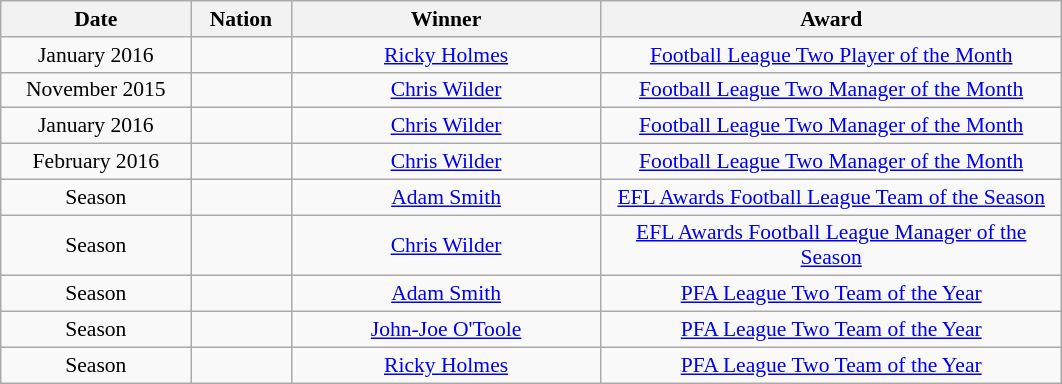<table class="wikitable" style="text-align:center; font-size:90%; ">
<tr>
<th width=120>Date</th>
<th width=60>Nation</th>
<th width=200>Winner</th>
<th width=300>Award</th>
</tr>
<tr>
<td>January 2016</td>
<td></td>
<td><a href='#'>Ricky Holmes</a></td>
<td><a href='#'>Football League Two Player of the Month</a></td>
</tr>
<tr>
<td>November 2015</td>
<td></td>
<td><a href='#'>Chris Wilder</a></td>
<td><a href='#'>Football League Two Manager of the Month</a></td>
</tr>
<tr>
<td>January 2016</td>
<td></td>
<td><a href='#'>Chris Wilder</a></td>
<td><a href='#'>Football League Two Manager of the Month</a></td>
</tr>
<tr>
<td>February 2016</td>
<td></td>
<td><a href='#'>Chris Wilder</a></td>
<td><a href='#'>Football League Two Manager of the Month</a></td>
</tr>
<tr>
<td>Season</td>
<td></td>
<td><a href='#'>Adam Smith</a></td>
<td><a href='#'>EFL Awards Football League Team of the Season</a></td>
</tr>
<tr>
<td>Season</td>
<td></td>
<td><a href='#'>Chris Wilder</a></td>
<td><a href='#'>EFL Awards Football League Manager of the Season</a></td>
</tr>
<tr>
<td>Season</td>
<td></td>
<td><a href='#'>Adam Smith</a></td>
<td><a href='#'>PFA League Two Team of the Year</a></td>
</tr>
<tr>
<td>Season</td>
<td></td>
<td><a href='#'>John-Joe O'Toole</a></td>
<td><a href='#'>PFA League Two Team of the Year</a></td>
</tr>
<tr>
<td>Season</td>
<td></td>
<td><a href='#'>Ricky Holmes</a></td>
<td><a href='#'>PFA League Two Team of the Year</a></td>
</tr>
</table>
